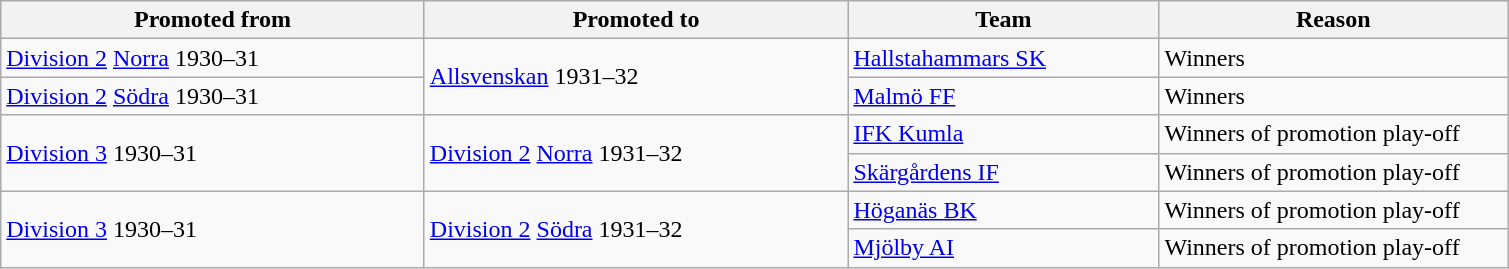<table class="wikitable" style="text-align: left;">
<tr>
<th style="width: 275px;">Promoted from</th>
<th style="width: 275px;">Promoted to</th>
<th style="width: 200px;">Team</th>
<th style="width: 225px;">Reason</th>
</tr>
<tr>
<td><a href='#'>Division 2</a> <a href='#'>Norra</a> 1930–31</td>
<td rowspan=2><a href='#'>Allsvenskan</a> 1931–32</td>
<td><a href='#'>Hallstahammars SK</a></td>
<td>Winners</td>
</tr>
<tr>
<td><a href='#'>Division 2</a> <a href='#'>Södra</a> 1930–31</td>
<td><a href='#'>Malmö FF</a></td>
<td>Winners</td>
</tr>
<tr>
<td rowspan=2><a href='#'>Division 3</a> 1930–31</td>
<td rowspan=2><a href='#'>Division 2</a> <a href='#'>Norra</a> 1931–32</td>
<td><a href='#'>IFK Kumla</a></td>
<td>Winners of promotion play-off</td>
</tr>
<tr>
<td><a href='#'>Skärgårdens IF</a></td>
<td>Winners of promotion play-off</td>
</tr>
<tr>
<td rowspan=2><a href='#'>Division 3</a> 1930–31</td>
<td rowspan=2><a href='#'>Division 2</a> <a href='#'>Södra</a> 1931–32</td>
<td><a href='#'>Höganäs BK</a></td>
<td>Winners of promotion play-off</td>
</tr>
<tr>
<td><a href='#'>Mjölby AI</a></td>
<td>Winners of promotion play-off</td>
</tr>
</table>
